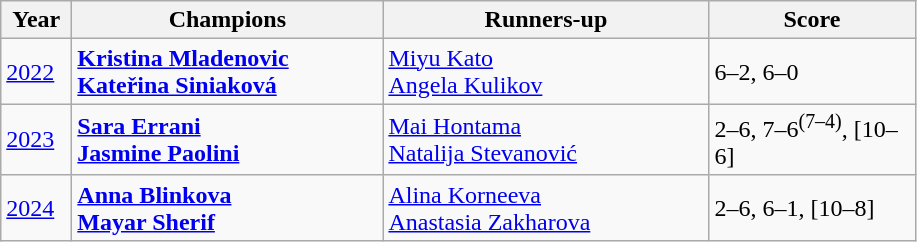<table class="wikitable">
<tr>
<th style="width:40px">Year</th>
<th style="width:200px">Champions</th>
<th style="width:210px">Runners-up</th>
<th style="width:130px" class="unsortable">Score</th>
</tr>
<tr>
<td><a href='#'>2022</a></td>
<td> <strong><a href='#'>Kristina Mladenovic</a></strong> <br>  <strong><a href='#'>Kateřina Siniaková</a></strong></td>
<td> <a href='#'>Miyu Kato</a> <br>  <a href='#'>Angela Kulikov</a></td>
<td>6–2, 6–0</td>
</tr>
<tr>
<td><a href='#'>2023</a></td>
<td> <strong><a href='#'>Sara Errani</a></strong> <br>  <strong><a href='#'>Jasmine Paolini</a></strong></td>
<td> <a href='#'>Mai Hontama</a> <br>  <a href='#'>Natalija Stevanović</a></td>
<td>2–6, 7–6<sup>(7–4)</sup>, [10–6]</td>
</tr>
<tr>
<td><a href='#'>2024</a></td>
<td> <strong><a href='#'>Anna Blinkova</a></strong> <br>  <strong><a href='#'>Mayar Sherif</a></strong></td>
<td> <a href='#'>Alina Korneeva</a> <br>  <a href='#'>Anastasia Zakharova</a></td>
<td>2–6, 6–1, [10–8]</td>
</tr>
</table>
